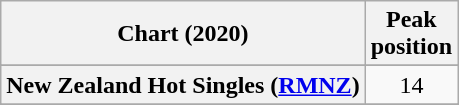<table class="wikitable sortable plainrowheaders" style="text-align:center">
<tr>
<th scope="col">Chart (2020)</th>
<th scope="col">Peak<br> position</th>
</tr>
<tr>
</tr>
<tr>
<th scope="row">New Zealand Hot Singles (<a href='#'>RMNZ</a>)</th>
<td>14</td>
</tr>
<tr>
</tr>
<tr>
</tr>
<tr>
</tr>
</table>
